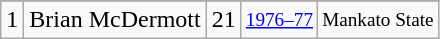<table class="wikitable">
<tr>
</tr>
<tr>
<td>1</td>
<td>Brian McDermott</td>
<td>21</td>
<td style="font-size:80%;"><a href='#'>1976–77</a></td>
<td style="font-size:80%;">Mankato State</td>
</tr>
</table>
